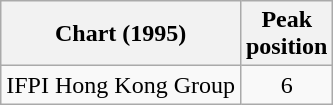<table class="wikitable">
<tr>
<th>Chart (1995)</th>
<th>Peak<br>position</th>
</tr>
<tr>
<td>IFPI Hong Kong Group</td>
<td align="center">6</td>
</tr>
</table>
